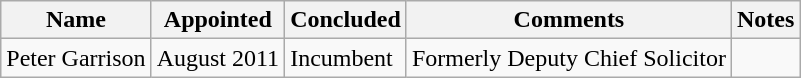<table class="wikitable sortable" border="1" ||>
<tr>
<th>Name</th>
<th>Appointed</th>
<th>Concluded</th>
<th class="unsortable">Comments</th>
<th class="unsortable">Notes</th>
</tr>
<tr>
<td>Peter Garrison </td>
<td>August 2011</td>
<td>Incumbent</td>
<td>Formerly Deputy Chief Solicitor</td>
<td></td>
</tr>
</table>
